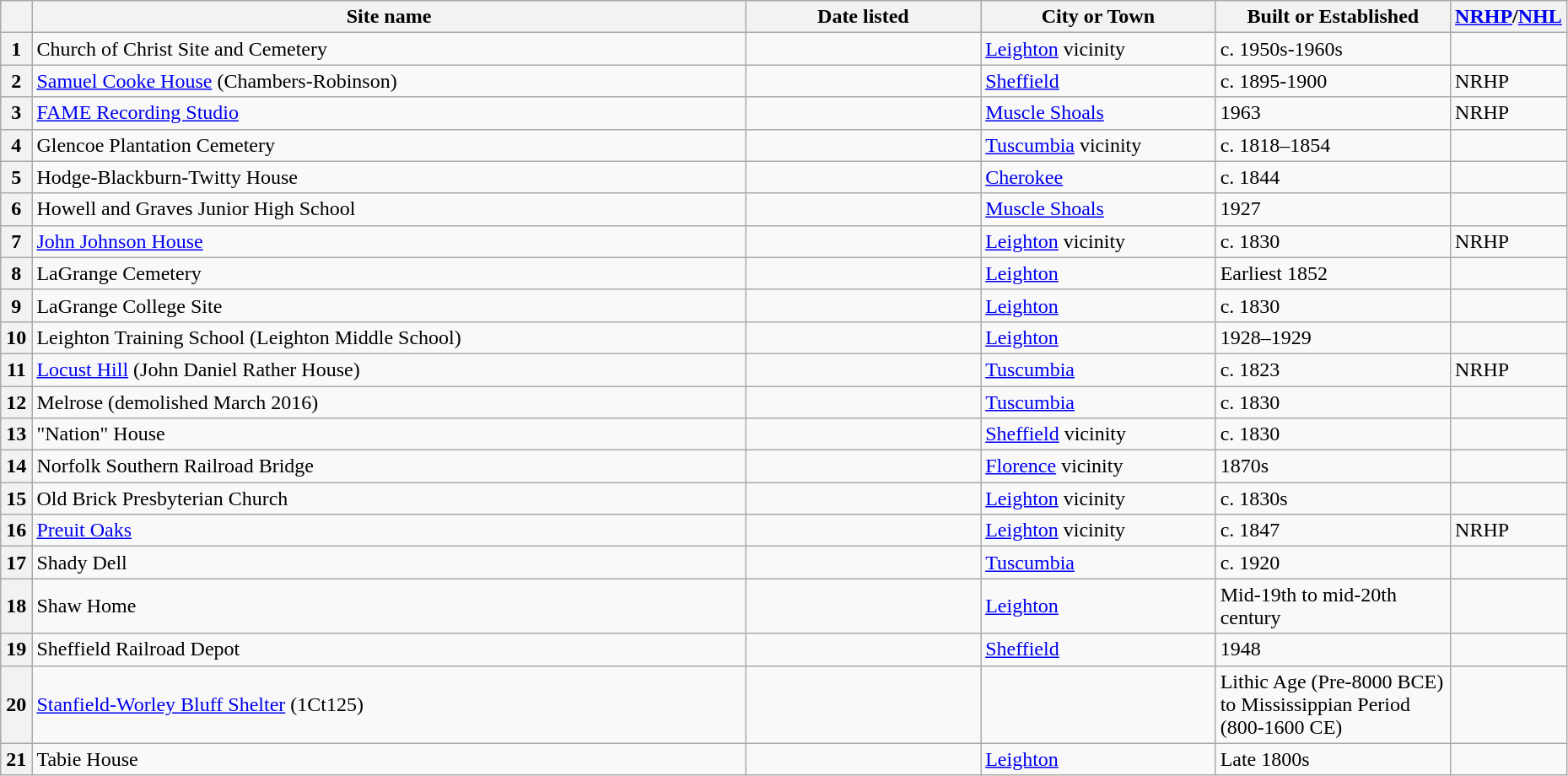<table class="wikitable" style="width:98%">
<tr>
<th width = 2% ></th>
<th><strong>Site name</strong></th>
<th width = 15% ><strong>Date listed</strong></th>
<th width = 15% ><strong>City or Town</strong></th>
<th width = 15% ><strong>Built or Established</strong></th>
<th width = 5%  ><strong><a href='#'>NRHP</a>/<a href='#'>NHL</a></strong></th>
</tr>
<tr ->
<th>1</th>
<td>Church of Christ Site and Cemetery</td>
<td></td>
<td><a href='#'>Leighton</a> vicinity</td>
<td>c. 1950s-1960s</td>
<td></td>
</tr>
<tr ->
<th>2</th>
<td><a href='#'>Samuel Cooke House</a> (Chambers-Robinson)</td>
<td></td>
<td><a href='#'>Sheffield</a></td>
<td>c. 1895-1900</td>
<td>NRHP</td>
</tr>
<tr ->
<th>3</th>
<td><a href='#'>FAME Recording Studio</a></td>
<td></td>
<td><a href='#'>Muscle Shoals</a></td>
<td>1963</td>
<td>NRHP</td>
</tr>
<tr ->
<th>4</th>
<td>Glencoe Plantation Cemetery</td>
<td></td>
<td><a href='#'>Tuscumbia</a> vicinity</td>
<td>c. 1818–1854</td>
<td></td>
</tr>
<tr ->
<th>5</th>
<td>Hodge-Blackburn-Twitty House</td>
<td></td>
<td><a href='#'>Cherokee</a></td>
<td>c. 1844</td>
<td></td>
</tr>
<tr ->
<th>6</th>
<td>Howell and Graves Junior High School</td>
<td></td>
<td><a href='#'>Muscle Shoals</a></td>
<td>1927</td>
<td></td>
</tr>
<tr ->
<th>7</th>
<td><a href='#'>John Johnson House</a></td>
<td></td>
<td><a href='#'>Leighton</a> vicinity</td>
<td>c. 1830</td>
<td>NRHP</td>
</tr>
<tr ->
<th>8</th>
<td>LaGrange Cemetery</td>
<td></td>
<td><a href='#'>Leighton</a></td>
<td>Earliest 1852</td>
<td></td>
</tr>
<tr ->
<th>9</th>
<td>LaGrange College Site</td>
<td></td>
<td><a href='#'>Leighton</a></td>
<td>c. 1830</td>
<td></td>
</tr>
<tr ->
<th>10</th>
<td>Leighton Training School (Leighton Middle School)</td>
<td></td>
<td><a href='#'>Leighton</a></td>
<td>1928–1929</td>
<td></td>
</tr>
<tr ->
<th>11</th>
<td><a href='#'>Locust Hill</a> (John Daniel Rather House)</td>
<td></td>
<td><a href='#'>Tuscumbia</a></td>
<td>c. 1823</td>
<td>NRHP</td>
</tr>
<tr ->
<th>12</th>
<td>Melrose (demolished March 2016)</td>
<td></td>
<td><a href='#'>Tuscumbia</a></td>
<td>c. 1830</td>
<td></td>
</tr>
<tr ->
<th>13</th>
<td>"Nation" House</td>
<td></td>
<td><a href='#'>Sheffield</a> vicinity</td>
<td>c. 1830</td>
<td></td>
</tr>
<tr ->
<th>14</th>
<td>Norfolk Southern Railroad Bridge</td>
<td></td>
<td><a href='#'>Florence</a> vicinity</td>
<td>1870s</td>
<td></td>
</tr>
<tr ->
<th>15</th>
<td>Old Brick Presbyterian Church</td>
<td></td>
<td><a href='#'>Leighton</a> vicinity</td>
<td>c. 1830s</td>
<td></td>
</tr>
<tr ->
<th>16</th>
<td><a href='#'>Preuit Oaks</a></td>
<td></td>
<td><a href='#'>Leighton</a> vicinity</td>
<td>c. 1847</td>
<td>NRHP</td>
</tr>
<tr>
<th>17</th>
<td>Shady Dell</td>
<td></td>
<td><a href='#'>Tuscumbia</a></td>
<td>c. 1920</td>
<td></td>
</tr>
<tr ->
<th>18</th>
<td>Shaw Home</td>
<td></td>
<td><a href='#'>Leighton</a></td>
<td>Mid-19th to mid-20th century</td>
<td></td>
</tr>
<tr ->
<th>19</th>
<td>Sheffield Railroad Depot</td>
<td></td>
<td><a href='#'>Sheffield</a></td>
<td>1948</td>
<td></td>
</tr>
<tr>
<th>20</th>
<td><a href='#'>Stanfield-Worley Bluff Shelter</a> (1Ct125)</td>
<td></td>
<td></td>
<td>Lithic Age (Pre-8000 BCE) to Mississippian Period (800-1600 CE)</td>
<td></td>
</tr>
<tr ->
<th>21</th>
<td>Tabie House</td>
<td></td>
<td><a href='#'>Leighton</a></td>
<td>Late 1800s</td>
<td></td>
</tr>
</table>
